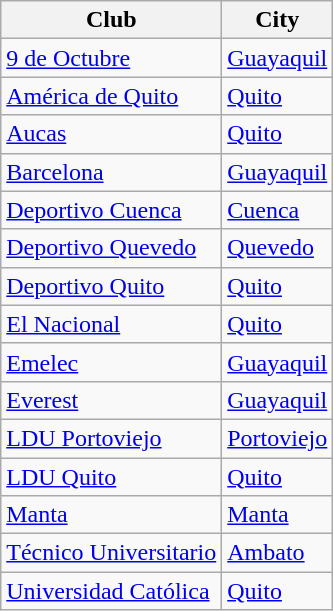<table class="wikitable sortable">
<tr>
<th>Club</th>
<th>City</th>
</tr>
<tr>
<td><a href='#'>9 de Octubre</a></td>
<td><a href='#'>Guayaquil</a></td>
</tr>
<tr>
<td><a href='#'>América de Quito</a></td>
<td><a href='#'>Quito</a></td>
</tr>
<tr>
<td><a href='#'>Aucas</a></td>
<td><a href='#'>Quito</a></td>
</tr>
<tr>
<td><a href='#'>Barcelona</a></td>
<td><a href='#'>Guayaquil</a></td>
</tr>
<tr>
<td><a href='#'>Deportivo Cuenca</a></td>
<td><a href='#'>Cuenca</a></td>
</tr>
<tr>
<td><a href='#'>Deportivo Quevedo</a></td>
<td><a href='#'>Quevedo</a></td>
</tr>
<tr>
<td><a href='#'>Deportivo Quito</a></td>
<td><a href='#'>Quito</a></td>
</tr>
<tr>
<td><a href='#'>El Nacional</a></td>
<td><a href='#'>Quito</a></td>
</tr>
<tr>
<td><a href='#'>Emelec</a></td>
<td><a href='#'>Guayaquil</a></td>
</tr>
<tr>
<td><a href='#'>Everest</a></td>
<td><a href='#'>Guayaquil</a></td>
</tr>
<tr>
<td><a href='#'>LDU Portoviejo</a></td>
<td><a href='#'>Portoviejo</a></td>
</tr>
<tr>
<td><a href='#'>LDU Quito</a></td>
<td><a href='#'>Quito</a></td>
</tr>
<tr>
<td><a href='#'>Manta</a></td>
<td><a href='#'>Manta</a></td>
</tr>
<tr>
<td><a href='#'>Técnico Universitario</a></td>
<td><a href='#'>Ambato</a></td>
</tr>
<tr>
<td><a href='#'>Universidad Católica</a></td>
<td><a href='#'>Quito</a></td>
</tr>
</table>
